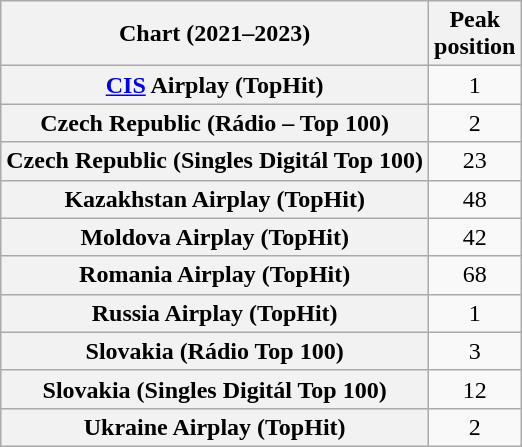<table class="wikitable sortable plainrowheaders" style="text-align:center">
<tr>
<th scope="col">Chart (2021–2023)</th>
<th scope="col">Peak<br>position</th>
</tr>
<tr>
<th scope="row"><a href='#'>CIS</a> Airplay (TopHit)</th>
<td>1</td>
</tr>
<tr>
<th scope="row">Czech Republic (Rádio – Top 100)</th>
<td>2</td>
</tr>
<tr>
<th scope="row">Czech Republic (Singles Digitál Top 100)</th>
<td>23</td>
</tr>
<tr>
<th scope="row">Kazakhstan Airplay (TopHit)</th>
<td>48</td>
</tr>
<tr>
<th scope="row">Moldova Airplay (TopHit)</th>
<td>42</td>
</tr>
<tr>
<th scope="row">Romania Airplay (TopHit)</th>
<td>68</td>
</tr>
<tr>
<th scope="row">Russia Airplay (TopHit)</th>
<td>1</td>
</tr>
<tr>
<th scope="row">Slovakia (Rádio Top 100)</th>
<td>3</td>
</tr>
<tr>
<th scope="row">Slovakia (Singles Digitál Top 100)</th>
<td>12</td>
</tr>
<tr>
<th scope="row">Ukraine Airplay (TopHit)</th>
<td>2</td>
</tr>
</table>
